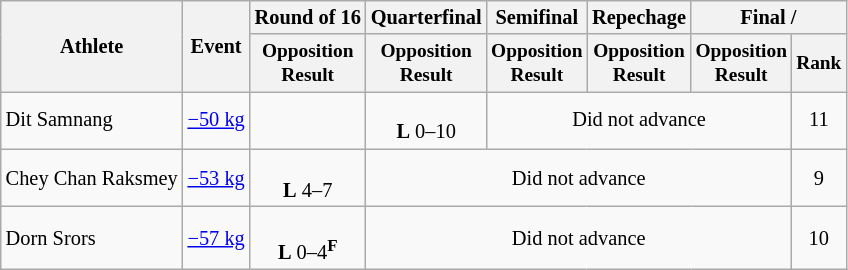<table class=wikitable style=font-size:85%;text-align:center>
<tr>
<th rowspan="2">Athlete</th>
<th rowspan="2">Event</th>
<th>Round of 16</th>
<th>Quarterfinal</th>
<th>Semifinal</th>
<th>Repechage</th>
<th colspan=2>Final / </th>
</tr>
<tr style="font-size: 95%">
<th>Opposition<br>Result</th>
<th>Opposition<br>Result</th>
<th>Opposition<br>Result</th>
<th>Opposition<br>Result</th>
<th>Opposition<br>Result</th>
<th>Rank</th>
</tr>
<tr>
<td align=left>Dit Samnang</td>
<td align=left><a href='#'>−50 kg</a></td>
<td></td>
<td><br><strong>L</strong> 0–10</td>
<td colspan=3>Did not advance</td>
<td>11</td>
</tr>
<tr>
<td align=left>Chey Chan Raksmey</td>
<td align=left><a href='#'>−53 kg</a></td>
<td><br><strong>L</strong> 4–7</td>
<td colspan=4>Did not advance</td>
<td>9</td>
</tr>
<tr>
<td align=left>Dorn Srors</td>
<td align=left><a href='#'>−57 kg</a></td>
<td><br><strong>L</strong> 0–4<sup><strong>F</strong></sup></td>
<td colspan=4>Did not advance</td>
<td>10</td>
</tr>
</table>
